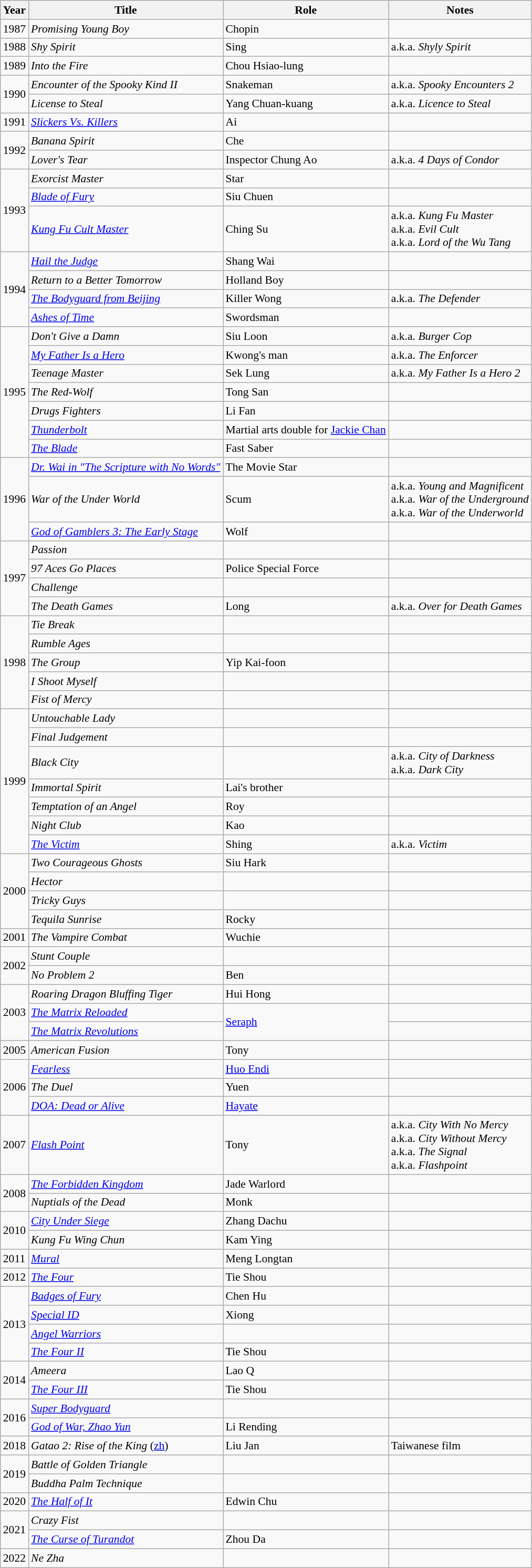<table class="wikitable" style="font-size: 90%;">
<tr>
<th>Year</th>
<th>Title</th>
<th>Role</th>
<th>Notes</th>
</tr>
<tr>
<td>1987</td>
<td><em>Promising Young Boy</em></td>
<td>Chopin</td>
<td></td>
</tr>
<tr>
<td>1988</td>
<td><em>Shy Spirit</em></td>
<td>Sing</td>
<td>a.k.a. <em>Shyly Spirit</em></td>
</tr>
<tr>
<td>1989</td>
<td><em>Into the Fire</em></td>
<td>Chou Hsiao-lung</td>
<td></td>
</tr>
<tr>
<td rowspan=2>1990</td>
<td><em>Encounter of the Spooky Kind II</em></td>
<td>Snakeman</td>
<td>a.k.a. <em>Spooky Encounters 2</em></td>
</tr>
<tr>
<td><em>License to Steal</em></td>
<td>Yang Chuan-kuang</td>
<td>a.k.a. <em>Licence to Steal</em></td>
</tr>
<tr>
<td>1991</td>
<td><em><a href='#'>Slickers Vs. Killers</a></em></td>
<td>Ai</td>
<td></td>
</tr>
<tr>
<td rowspan=2>1992</td>
<td><em>Banana Spirit</em></td>
<td>Che</td>
<td></td>
</tr>
<tr>
<td><em>Lover's Tear</em></td>
<td>Inspector Chung Ao</td>
<td>a.k.a. <em>4 Days of Condor</em></td>
</tr>
<tr>
<td rowspan=3>1993</td>
<td><em>Exorcist Master</em></td>
<td>Star</td>
<td></td>
</tr>
<tr>
<td><em><a href='#'>Blade of Fury</a></em></td>
<td>Siu Chuen</td>
<td></td>
</tr>
<tr>
<td><em><a href='#'>Kung Fu Cult Master</a></em></td>
<td>Ching Su</td>
<td>a.k.a. <em>Kung Fu Master</em> <br> a.k.a. <em>Evil Cult</em> <br> a.k.a. <em> Lord of the Wu Tang</em></td>
</tr>
<tr>
<td rowspan=4>1994</td>
<td><em><a href='#'>Hail the Judge</a></em></td>
<td>Shang Wai</td>
<td></td>
</tr>
<tr>
<td><em>Return to a Better Tomorrow</em></td>
<td>Holland Boy</td>
<td></td>
</tr>
<tr>
<td><em><a href='#'>The Bodyguard from Beijing</a></em></td>
<td>Killer Wong</td>
<td>a.k.a. <em>The Defender</em></td>
</tr>
<tr>
<td><em><a href='#'>Ashes of Time</a></em></td>
<td>Swordsman</td>
<td></td>
</tr>
<tr>
<td rowspan=7>1995</td>
<td><em>Don't Give a Damn</em></td>
<td>Siu Loon</td>
<td>a.k.a. <em>Burger Cop</em></td>
</tr>
<tr>
<td><em><a href='#'>My Father Is a Hero</a></em></td>
<td>Kwong's man</td>
<td>a.k.a. <em>The Enforcer</em></td>
</tr>
<tr>
<td><em>Teenage Master</em></td>
<td>Sek Lung</td>
<td>a.k.a. <em>My Father Is a Hero 2</em></td>
</tr>
<tr>
<td><em>The Red-Wolf</em></td>
<td>Tong San</td>
<td></td>
</tr>
<tr>
<td><em>Drugs Fighters</em></td>
<td>Li Fan</td>
<td></td>
</tr>
<tr>
<td><em><a href='#'>Thunderbolt</a></em></td>
<td>Martial arts double for <a href='#'>Jackie Chan</a></td>
<td></td>
</tr>
<tr>
<td><em><a href='#'>The Blade</a></em></td>
<td>Fast Saber</td>
<td></td>
</tr>
<tr>
<td rowspan=3>1996</td>
<td><em><a href='#'>Dr. Wai in "The Scripture with No Words"</a></em></td>
<td>The Movie Star</td>
<td></td>
</tr>
<tr>
<td><em>War of the Under World</em></td>
<td>Scum</td>
<td>a.k.a. <em>Young and Magnificent</em> <br> a.k.a. <em>War of the Underground</em> <br> a.k.a. <em>War of the Underworld</em></td>
</tr>
<tr>
<td><em><a href='#'>God of Gamblers 3: The Early Stage</a></em></td>
<td>Wolf</td>
<td></td>
</tr>
<tr>
<td rowspan=4>1997</td>
<td><em>Passion</em></td>
<td></td>
<td></td>
</tr>
<tr>
<td><em>97 Aces Go Places</em></td>
<td>Police Special Force</td>
<td></td>
</tr>
<tr>
<td><em>Challenge</em></td>
<td></td>
<td></td>
</tr>
<tr>
<td><em>The Death Games</em></td>
<td>Long</td>
<td>a.k.a. <em>Over for Death Games</em></td>
</tr>
<tr>
<td rowspan=5>1998</td>
<td><em>Tie Break</em></td>
<td></td>
<td></td>
</tr>
<tr>
<td><em>Rumble Ages</em></td>
<td></td>
<td></td>
</tr>
<tr>
<td><em>The Group</em></td>
<td>Yip Kai-foon</td>
<td></td>
</tr>
<tr>
<td><em>I Shoot Myself</em></td>
<td></td>
<td></td>
</tr>
<tr>
<td><em>Fist of Mercy</em></td>
<td></td>
<td></td>
</tr>
<tr>
<td rowspan=7>1999</td>
<td><em>Untouchable Lady</em></td>
<td></td>
<td></td>
</tr>
<tr>
<td><em>Final Judgement</em></td>
<td></td>
<td></td>
</tr>
<tr>
<td><em>Black City</em></td>
<td></td>
<td>a.k.a. <em>City of Darkness</em> <br> a.k.a. <em>Dark City</em></td>
</tr>
<tr>
<td><em>Immortal Spirit</em></td>
<td>Lai's brother</td>
<td></td>
</tr>
<tr>
<td><em>Temptation of an Angel</em></td>
<td>Roy</td>
<td></td>
</tr>
<tr>
<td><em>Night Club</em></td>
<td>Kao</td>
<td></td>
</tr>
<tr>
<td><em><a href='#'>The Victim</a></em></td>
<td>Shing</td>
<td>a.k.a. <em>Victim</em></td>
</tr>
<tr>
<td rowspan=4>2000</td>
<td><em>Two Courageous Ghosts</em></td>
<td>Siu Hark</td>
<td></td>
</tr>
<tr>
<td><em>Hector</em></td>
<td></td>
<td></td>
</tr>
<tr>
<td><em>Tricky Guys</em></td>
<td></td>
<td></td>
</tr>
<tr>
<td><em>Tequila Sunrise</em></td>
<td>Rocky</td>
<td></td>
</tr>
<tr>
<td>2001</td>
<td><em>The Vampire Combat</em></td>
<td>Wuchie</td>
<td></td>
</tr>
<tr>
<td rowspan=2>2002</td>
<td><em>Stunt Couple</em></td>
<td></td>
<td></td>
</tr>
<tr>
<td><em>No Problem 2</em></td>
<td>Ben</td>
<td></td>
</tr>
<tr>
<td rowspan=3>2003</td>
<td><em>Roaring Dragon Bluffing Tiger</em></td>
<td>Hui Hong</td>
<td></td>
</tr>
<tr>
<td><em><a href='#'>The Matrix Reloaded</a></em></td>
<td rowspan=2><a href='#'>Seraph</a></td>
<td></td>
</tr>
<tr>
<td><em><a href='#'>The Matrix Revolutions</a></em></td>
<td></td>
</tr>
<tr>
<td>2005</td>
<td><em>American Fusion</em></td>
<td>Tony</td>
<td></td>
</tr>
<tr>
<td rowspan=3>2006</td>
<td><em><a href='#'>Fearless</a></em></td>
<td><a href='#'>Huo Endi</a></td>
<td></td>
</tr>
<tr>
<td><em>The Duel</em></td>
<td>Yuen</td>
<td></td>
</tr>
<tr>
<td><em><a href='#'>DOA: Dead or Alive</a></em></td>
<td><a href='#'>Hayate</a></td>
<td></td>
</tr>
<tr>
<td>2007</td>
<td><em><a href='#'>Flash Point</a></em></td>
<td>Tony</td>
<td>a.k.a. <em>City With No Mercy</em> <br> a.k.a. <em>City Without Mercy</em> <br> a.k.a. <em>The Signal</em> <br> a.k.a. <em>Flashpoint</em></td>
</tr>
<tr>
<td rowspan=2>2008</td>
<td><em><a href='#'>The Forbidden Kingdom</a></em></td>
<td>Jade Warlord</td>
<td></td>
</tr>
<tr>
<td><em>Nuptials of the Dead</em></td>
<td>Monk</td>
<td></td>
</tr>
<tr>
<td rowspan=2>2010</td>
<td><em><a href='#'>City Under Siege</a></em></td>
<td>Zhang Dachu</td>
<td></td>
</tr>
<tr>
<td><em>Kung Fu Wing Chun</em></td>
<td>Kam Ying</td>
<td></td>
</tr>
<tr>
<td rowspan=1>2011</td>
<td><em><a href='#'>Mural</a></em></td>
<td>Meng Longtan</td>
<td></td>
</tr>
<tr>
<td>2012</td>
<td><em><a href='#'>The Four</a></em></td>
<td>Tie Shou</td>
<td></td>
</tr>
<tr>
<td rowspan=4>2013</td>
<td><em><a href='#'>Badges of Fury</a></em></td>
<td>Chen Hu</td>
<td></td>
</tr>
<tr>
<td><em><a href='#'>Special ID</a></em></td>
<td>Xiong</td>
<td></td>
</tr>
<tr>
<td><em><a href='#'>Angel Warriors</a></em></td>
<td></td>
<td></td>
</tr>
<tr>
<td><em><a href='#'>The Four II</a></em></td>
<td>Tie Shou</td>
<td></td>
</tr>
<tr>
<td rowspan=2>2014</td>
<td><em>Ameera</em></td>
<td>Lao Q</td>
<td></td>
</tr>
<tr>
<td><em><a href='#'>The Four III</a></em></td>
<td>Tie Shou</td>
<td></td>
</tr>
<tr>
<td rowspan=2>2016</td>
<td><em><a href='#'>Super Bodyguard</a></em></td>
<td></td>
<td></td>
</tr>
<tr>
<td><em><a href='#'>God of War, Zhao Yun</a></em></td>
<td>Li Rending</td>
<td></td>
</tr>
<tr>
<td rowspan=1>2018</td>
<td><em>Gatao 2: Rise of the King</em> (<a href='#'>zh</a>)</td>
<td>Liu Jan</td>
<td>Taiwanese film</td>
</tr>
<tr>
<td rowspan=2>2019</td>
<td><em>Battle of Golden Triangle</em></td>
<td></td>
<td></td>
</tr>
<tr>
<td><em>Buddha Palm Technique</em></td>
<td></td>
<td></td>
</tr>
<tr>
<td>2020</td>
<td><em><a href='#'>The Half of It</a></em></td>
<td>Edwin Chu</td>
<td></td>
</tr>
<tr>
<td rowspan=2>2021</td>
<td><em>Crazy Fist</em></td>
<td></td>
<td></td>
</tr>
<tr>
<td><em><a href='#'>The Curse of Turandot</a></em></td>
<td>Zhou Da</td>
<td></td>
</tr>
<tr>
<td>2022</td>
<td><em>Ne Zha</em></td>
<td></td>
<td></td>
</tr>
</table>
